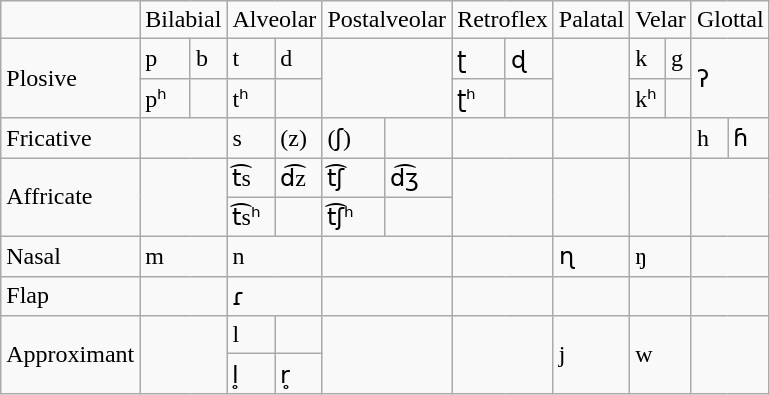<table class="wikitable">
<tr>
<td></td>
<td colspan="2">Bilabial</td>
<td colspan="2">Alveolar</td>
<td colspan="2">Postalveolar</td>
<td colspan="2">Retroflex</td>
<td>Palatal</td>
<td colspan="2">Velar</td>
<td colspan="2">Glottal</td>
</tr>
<tr>
<td rowspan="2">Plosive</td>
<td>p</td>
<td>b</td>
<td>t</td>
<td>d</td>
<td colspan="2" rowspan="2"></td>
<td>ʈ</td>
<td>ɖ</td>
<td rowspan="2"></td>
<td>k</td>
<td>g</td>
<td colspan="2" rowspan="2">ʔ</td>
</tr>
<tr>
<td>pʰ</td>
<td></td>
<td>tʰ</td>
<td></td>
<td>ʈʰ</td>
<td></td>
<td>kʰ</td>
<td></td>
</tr>
<tr>
<td>Fricative</td>
<td colspan="2"></td>
<td>s</td>
<td>(z)</td>
<td>(ʃ)</td>
<td></td>
<td colspan="2"></td>
<td></td>
<td colspan="2"></td>
<td>h</td>
<td>ɦ</td>
</tr>
<tr>
<td rowspan="2">Affricate</td>
<td colspan="2" rowspan="2"></td>
<td>t͡s</td>
<td>d͡z</td>
<td>t͡ʃ</td>
<td>d͡ʒ</td>
<td colspan="2" rowspan="2"></td>
<td rowspan="2"></td>
<td colspan="2" rowspan="2"></td>
<td colspan="2" rowspan="2"></td>
</tr>
<tr>
<td>t͡sʰ</td>
<td></td>
<td>t͡ʃʰ</td>
<td></td>
</tr>
<tr>
<td>Nasal</td>
<td colspan="2">m</td>
<td colspan="2">n</td>
<td colspan="2"></td>
<td colspan="2"></td>
<td>ɳ</td>
<td colspan="2">ŋ</td>
<td colspan="2"></td>
</tr>
<tr>
<td>Flap</td>
<td colspan="2"></td>
<td colspan="2">ɾ</td>
<td colspan="2"></td>
<td colspan="2"></td>
<td></td>
<td colspan="2"></td>
<td colspan="2"></td>
</tr>
<tr>
<td rowspan="2">Approximant</td>
<td colspan="2" rowspan="2"></td>
<td>l</td>
<td></td>
<td colspan="2" rowspan="2"></td>
<td colspan="2" rowspan="2"></td>
<td rowspan="2">j</td>
<td colspan="2" rowspan="2">w</td>
<td colspan="2" rowspan="2"></td>
</tr>
<tr>
<td>l̥</td>
<td>r̥</td>
</tr>
</table>
